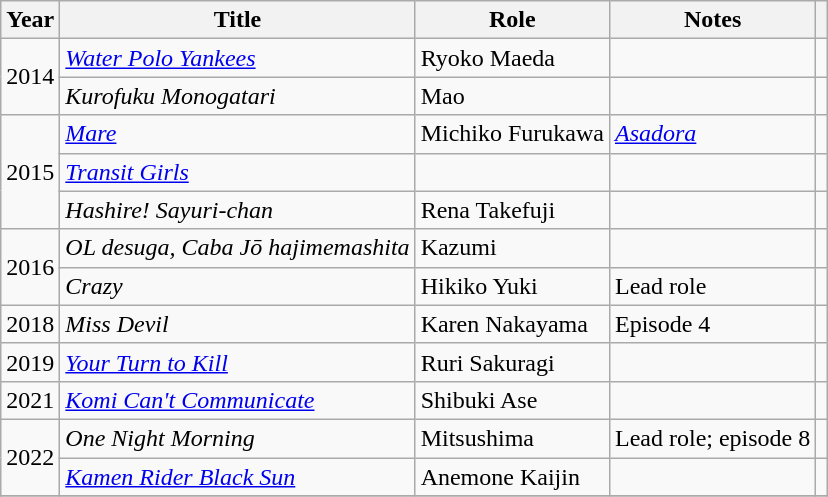<table class="wikitable">
<tr>
<th>Year</th>
<th>Title</th>
<th>Role</th>
<th>Notes</th>
<th></th>
</tr>
<tr>
<td rowspan="2">2014</td>
<td><em><a href='#'>Water Polo Yankees</a></em></td>
<td>Ryoko Maeda</td>
<td></td>
<td></td>
</tr>
<tr>
<td><em>Kurofuku Monogatari</em></td>
<td>Mao</td>
<td></td>
<td></td>
</tr>
<tr>
<td rowspan="3">2015</td>
<td><em><a href='#'>Mare</a></em></td>
<td>Michiko Furukawa</td>
<td><em><a href='#'>Asadora</a></em></td>
<td></td>
</tr>
<tr>
<td><em><a href='#'>Transit Girls</a></em></td>
<td></td>
<td></td>
<td></td>
</tr>
<tr>
<td><em>Hashire! Sayuri-chan</em></td>
<td>Rena Takefuji</td>
<td></td>
<td></td>
</tr>
<tr>
<td rowspan="2">2016</td>
<td><em>OL desuga, Caba Jō hajimemashita</em></td>
<td>Kazumi</td>
<td></td>
<td></td>
</tr>
<tr>
<td><em>Crazy</em></td>
<td>Hikiko Yuki</td>
<td>Lead role</td>
<td></td>
</tr>
<tr>
<td>2018</td>
<td><em>Miss Devil</em></td>
<td>Karen Nakayama</td>
<td>Episode 4</td>
<td></td>
</tr>
<tr>
<td>2019</td>
<td><em><a href='#'>Your Turn to Kill</a></em></td>
<td>Ruri Sakuragi</td>
<td></td>
<td></td>
</tr>
<tr>
<td>2021</td>
<td><em><a href='#'>Komi Can't Communicate</a></em></td>
<td>Shibuki Ase</td>
<td></td>
<td></td>
</tr>
<tr>
<td rowspan="2">2022</td>
<td><em>One Night Morning</em></td>
<td>Mitsushima</td>
<td>Lead role; episode 8</td>
<td></td>
</tr>
<tr>
<td><em><a href='#'>Kamen Rider Black Sun</a></em></td>
<td>Anemone Kaijin</td>
<td></td>
<td></td>
</tr>
<tr>
</tr>
</table>
